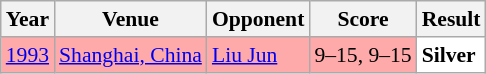<table class="sortable wikitable" style="font-size: 90%;">
<tr>
<th>Year</th>
<th>Venue</th>
<th>Opponent</th>
<th>Score</th>
<th>Result</th>
</tr>
<tr style="background:#FFAAAA">
<td align="center"><a href='#'>1993</a></td>
<td align="left"><a href='#'>Shanghai, China</a></td>
<td align="left"> <a href='#'>Liu Jun</a></td>
<td align="left">9–15, 9–15</td>
<td style="text-align:left; background:white"> <strong>Silver</strong></td>
</tr>
</table>
